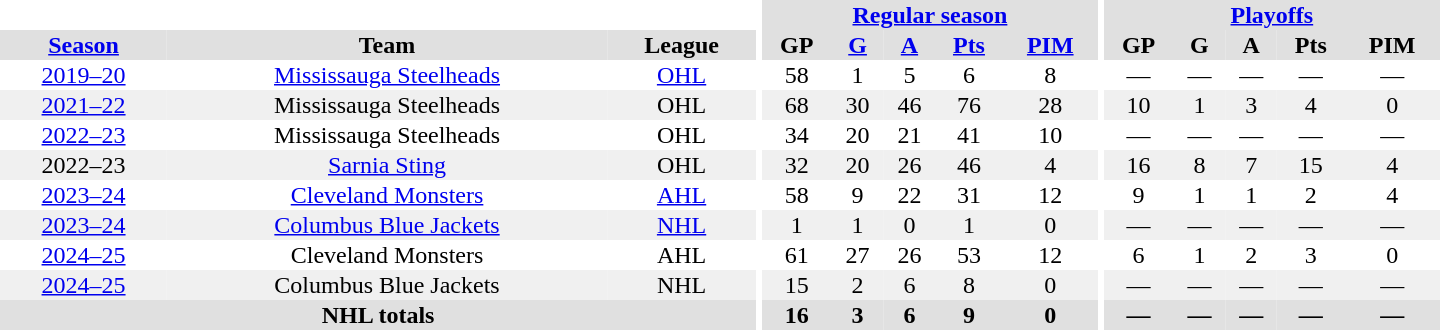<table border="0" cellpadding="1" cellspacing="0" style="text-align:center; width:60em;">
<tr bgcolor="#e0e0e0">
<th colspan="3" bgcolor="#ffffff"></th>
<th rowspan="99" bgcolor="#ffffff"></th>
<th colspan="5"><a href='#'>Regular season</a></th>
<th rowspan="99" bgcolor="#ffffff"></th>
<th colspan="5"><a href='#'>Playoffs</a></th>
</tr>
<tr bgcolor="#e0e0e0">
<th><a href='#'>Season</a></th>
<th>Team</th>
<th>League</th>
<th>GP</th>
<th><a href='#'>G</a></th>
<th><a href='#'>A</a></th>
<th><a href='#'>Pts</a></th>
<th><a href='#'>PIM</a></th>
<th>GP</th>
<th>G</th>
<th>A</th>
<th>Pts</th>
<th>PIM</th>
</tr>
<tr>
<td><a href='#'>2019–20</a></td>
<td><a href='#'>Mississauga Steelheads</a></td>
<td><a href='#'>OHL</a></td>
<td>58</td>
<td>1</td>
<td>5</td>
<td>6</td>
<td>8</td>
<td>—</td>
<td>—</td>
<td>—</td>
<td>—</td>
<td>—</td>
</tr>
<tr bgcolor="f0f0f0">
<td><a href='#'>2021–22</a></td>
<td>Mississauga Steelheads</td>
<td>OHL</td>
<td>68</td>
<td>30</td>
<td>46</td>
<td>76</td>
<td>28</td>
<td>10</td>
<td>1</td>
<td>3</td>
<td>4</td>
<td>0</td>
</tr>
<tr>
<td><a href='#'>2022–23</a></td>
<td>Mississauga Steelheads</td>
<td>OHL</td>
<td>34</td>
<td>20</td>
<td>21</td>
<td>41</td>
<td>10</td>
<td>—</td>
<td>—</td>
<td>—</td>
<td>—</td>
<td>—</td>
</tr>
<tr bgcolor="#f0f0f0">
<td>2022–23</td>
<td><a href='#'>Sarnia Sting</a></td>
<td>OHL</td>
<td>32</td>
<td>20</td>
<td>26</td>
<td>46</td>
<td>4</td>
<td>16</td>
<td>8</td>
<td>7</td>
<td>15</td>
<td>4</td>
</tr>
<tr>
<td><a href='#'>2023–24</a></td>
<td><a href='#'>Cleveland Monsters</a></td>
<td><a href='#'>AHL</a></td>
<td>58</td>
<td>9</td>
<td>22</td>
<td>31</td>
<td>12</td>
<td>9</td>
<td>1</td>
<td>1</td>
<td>2</td>
<td>4</td>
</tr>
<tr bgcolor="f0f0f0">
<td><a href='#'>2023–24</a></td>
<td><a href='#'>Columbus Blue Jackets</a></td>
<td><a href='#'>NHL</a></td>
<td>1</td>
<td>1</td>
<td>0</td>
<td>1</td>
<td>0</td>
<td>—</td>
<td>—</td>
<td>—</td>
<td>—</td>
<td>—</td>
</tr>
<tr>
<td><a href='#'>2024–25</a></td>
<td>Cleveland Monsters</td>
<td>AHL</td>
<td>61</td>
<td>27</td>
<td>26</td>
<td>53</td>
<td>12</td>
<td>6</td>
<td>1</td>
<td>2</td>
<td>3</td>
<td>0</td>
</tr>
<tr bgcolor="f0f0f0">
<td><a href='#'>2024–25</a></td>
<td>Columbus Blue Jackets</td>
<td>NHL</td>
<td>15</td>
<td>2</td>
<td>6</td>
<td>8</td>
<td>0</td>
<td>—</td>
<td>—</td>
<td>—</td>
<td>—</td>
<td>—</td>
</tr>
<tr bgcolor="e0e0e0">
<th colspan="3">NHL totals</th>
<th>16</th>
<th>3</th>
<th>6</th>
<th>9</th>
<th>0</th>
<th>—</th>
<th>—</th>
<th>—</th>
<th>—</th>
<th>—</th>
</tr>
</table>
